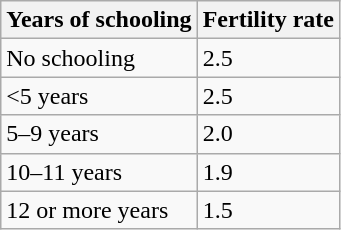<table class="wikitable sortable">
<tr>
<th>Years of schooling</th>
<th>Fertility rate</th>
</tr>
<tr>
<td>No schooling</td>
<td>2.5</td>
</tr>
<tr>
<td><5 years</td>
<td>2.5</td>
</tr>
<tr>
<td>5–9 years</td>
<td>2.0</td>
</tr>
<tr>
<td>10–11 years</td>
<td>1.9</td>
</tr>
<tr>
<td>12 or more years</td>
<td>1.5</td>
</tr>
</table>
